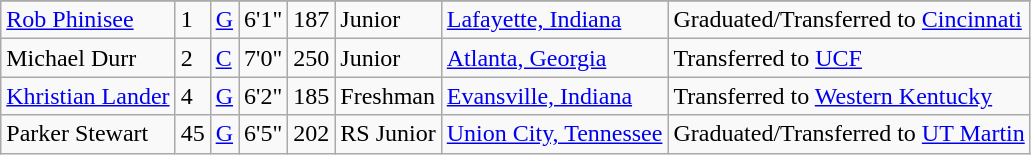<table class="wikitable sortable" border="1">
<tr align=center>
</tr>
<tr>
<td sortname><a href='#'>Rob Phinisee</a></td>
<td>1</td>
<td><a href='#'>G</a></td>
<td>6'1"</td>
<td>187</td>
<td>Junior</td>
<td><a href='#'>Lafayette, Indiana</a></td>
<td>Graduated/Transferred to <a href='#'>Cincinnati</a></td>
</tr>
<tr>
<td sortname>Michael Durr</td>
<td>2</td>
<td><a href='#'>C</a></td>
<td>7'0"</td>
<td>250</td>
<td>Junior</td>
<td><a href='#'>Atlanta, Georgia</a></td>
<td>Transferred to <a href='#'>UCF</a></td>
</tr>
<tr>
<td sortname><a href='#'>Khristian Lander</a></td>
<td>4</td>
<td><a href='#'>G</a></td>
<td>6'2"</td>
<td>185</td>
<td>Freshman</td>
<td><a href='#'>Evansville, Indiana</a></td>
<td>Transferred to <a href='#'>Western Kentucky</a></td>
</tr>
<tr>
<td sortname>Parker Stewart</td>
<td>45</td>
<td><a href='#'>G</a></td>
<td>6'5"</td>
<td>202</td>
<td>RS Junior</td>
<td><a href='#'>Union City, Tennessee</a></td>
<td>Graduated/Transferred to <a href='#'>UT Martin</a></td>
</tr>
</table>
